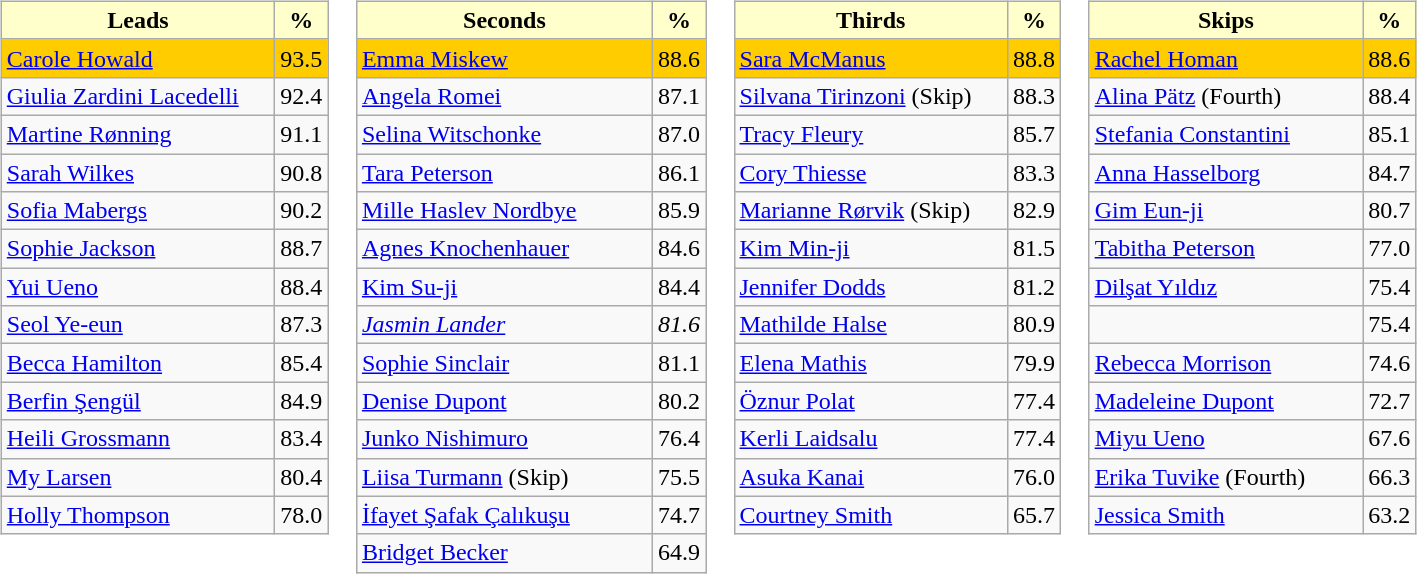<table style="display: flex; flex-wrap: wrap;">
<tr>
<td valign=top style="display: inline-block;"><br><table class="wikitable">
<tr>
<th style="background:#ffc; width:175px;">Leads</th>
<th style="background:#ffc;">%</th>
</tr>
<tr bgcolor=#FFCC00>
<td> <a href='#'>Carole Howald</a></td>
<td>93.5</td>
</tr>
<tr>
<td> <a href='#'>Giulia Zardini Lacedelli</a></td>
<td>92.4</td>
</tr>
<tr>
<td> <a href='#'>Martine Rønning</a></td>
<td>91.1</td>
</tr>
<tr>
<td> <a href='#'>Sarah Wilkes</a></td>
<td>90.8</td>
</tr>
<tr>
<td> <a href='#'>Sofia Mabergs</a></td>
<td>90.2</td>
</tr>
<tr>
<td> <a href='#'>Sophie Jackson</a></td>
<td>88.7</td>
</tr>
<tr>
<td> <a href='#'>Yui Ueno</a></td>
<td>88.4</td>
</tr>
<tr>
<td> <a href='#'>Seol Ye-eun</a></td>
<td>87.3</td>
</tr>
<tr>
<td> <a href='#'>Becca Hamilton</a></td>
<td>85.4</td>
</tr>
<tr>
<td> <a href='#'>Berfin Şengül</a></td>
<td>84.9</td>
</tr>
<tr>
<td> <a href='#'>Heili Grossmann</a></td>
<td>83.4</td>
</tr>
<tr>
<td> <a href='#'>My Larsen</a></td>
<td>80.4</td>
</tr>
<tr>
<td> <a href='#'>Holly Thompson</a></td>
<td>78.0</td>
</tr>
</table>
</td>
<td valign=top style="display: inline-block;"><br><table class="wikitable">
<tr>
<th style="background:#ffc; width:190px;">Seconds</th>
<th style="background:#ffc;">%</th>
</tr>
<tr bgcolor=#FFCC00>
<td> <a href='#'>Emma Miskew</a></td>
<td>88.6</td>
</tr>
<tr>
<td> <a href='#'>Angela Romei</a></td>
<td>87.1</td>
</tr>
<tr>
<td> <a href='#'>Selina Witschonke</a></td>
<td>87.0</td>
</tr>
<tr>
<td> <a href='#'>Tara Peterson</a></td>
<td>86.1</td>
</tr>
<tr>
<td> <a href='#'>Mille Haslev Nordbye</a></td>
<td>85.9</td>
</tr>
<tr>
<td> <a href='#'>Agnes Knochenhauer</a></td>
<td>84.6</td>
</tr>
<tr>
<td> <a href='#'>Kim Su-ji</a></td>
<td>84.4</td>
</tr>
<tr>
<td> <em><a href='#'>Jasmin Lander</a></em></td>
<td><em>81.6</em></td>
</tr>
<tr>
<td> <a href='#'>Sophie Sinclair</a></td>
<td>81.1</td>
</tr>
<tr>
<td> <a href='#'>Denise Dupont</a></td>
<td>80.2</td>
</tr>
<tr>
<td> <a href='#'>Junko Nishimuro</a></td>
<td>76.4</td>
</tr>
<tr>
<td> <a href='#'>Liisa Turmann</a> (Skip)</td>
<td>75.5</td>
</tr>
<tr>
<td> <a href='#'>İfayet Şafak Çalıkuşu</a></td>
<td>74.7</td>
</tr>
<tr>
<td> <a href='#'>Bridget Becker</a></td>
<td>64.9</td>
</tr>
</table>
</td>
<td valign=top style="display: inline-block;"><br><table class="wikitable">
<tr>
<th style="background:#ffc; width:175px;">Thirds</th>
<th style="background:#ffc;">%</th>
</tr>
<tr bgcolor=#FFCC00>
<td> <a href='#'>Sara McManus</a></td>
<td>88.8</td>
</tr>
<tr>
<td> <a href='#'>Silvana Tirinzoni</a> (Skip)</td>
<td>88.3</td>
</tr>
<tr>
<td> <a href='#'>Tracy Fleury</a></td>
<td>85.7</td>
</tr>
<tr>
<td> <a href='#'>Cory Thiesse</a></td>
<td>83.3</td>
</tr>
<tr>
<td> <a href='#'>Marianne Rørvik</a> (Skip)</td>
<td>82.9</td>
</tr>
<tr>
<td> <a href='#'>Kim Min-ji</a></td>
<td>81.5</td>
</tr>
<tr>
<td> <a href='#'>Jennifer Dodds</a></td>
<td>81.2</td>
</tr>
<tr>
<td> <a href='#'>Mathilde Halse</a></td>
<td>80.9</td>
</tr>
<tr>
<td> <a href='#'>Elena Mathis</a></td>
<td>79.9</td>
</tr>
<tr>
<td> <a href='#'>Öznur Polat</a></td>
<td>77.4</td>
</tr>
<tr>
<td> <a href='#'>Kerli Laidsalu</a></td>
<td>77.4</td>
</tr>
<tr>
<td> <a href='#'>Asuka Kanai</a></td>
<td>76.0</td>
</tr>
<tr>
<td> <a href='#'>Courtney Smith</a></td>
<td>65.7</td>
</tr>
</table>
</td>
<td valign=top style="display: inline-block;"><br><table class="wikitable">
<tr>
<th style="background:#ffc; width:175px;">Skips</th>
<th style="background:#ffc;">%</th>
</tr>
<tr bgcolor=#FFCC00>
<td> <a href='#'>Rachel Homan</a></td>
<td>88.6</td>
</tr>
<tr>
<td> <a href='#'>Alina Pätz</a> (Fourth)</td>
<td>88.4</td>
</tr>
<tr>
<td> <a href='#'>Stefania Constantini</a></td>
<td>85.1</td>
</tr>
<tr>
<td> <a href='#'>Anna Hasselborg</a></td>
<td>84.7</td>
</tr>
<tr>
<td> <a href='#'>Gim Eun-ji</a></td>
<td>80.7</td>
</tr>
<tr>
<td> <a href='#'>Tabitha Peterson</a></td>
<td>77.0</td>
</tr>
<tr>
<td> <a href='#'>Dilşat Yıldız</a></td>
<td>75.4</td>
</tr>
<tr>
<td></td>
<td>75.4</td>
</tr>
<tr>
<td> <a href='#'>Rebecca Morrison</a></td>
<td>74.6</td>
</tr>
<tr>
<td> <a href='#'>Madeleine Dupont</a></td>
<td>72.7</td>
</tr>
<tr>
<td> <a href='#'>Miyu Ueno</a></td>
<td>67.6</td>
</tr>
<tr>
<td> <a href='#'>Erika Tuvike</a> (Fourth)</td>
<td>66.3</td>
</tr>
<tr>
<td> <a href='#'>Jessica Smith</a></td>
<td>63.2</td>
</tr>
</table>
</td>
</tr>
</table>
